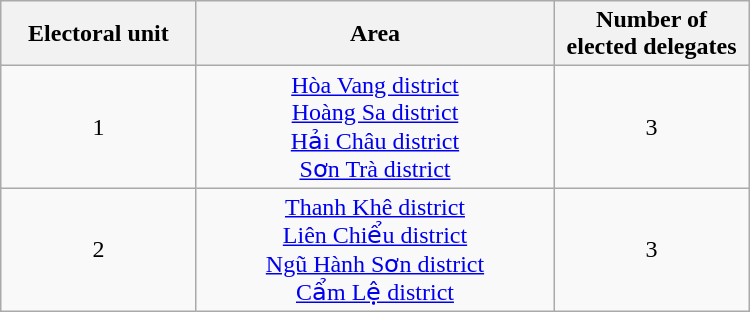<table class="wikitable" style="text-align:center; width:500px;">
<tr>
<th width=60>Electoral unit</th>
<th width=120>Area</th>
<th width=60>Number of elected delegates</th>
</tr>
<tr>
<td>1</td>
<td><a href='#'>Hòa Vang district</a><br><a href='#'>Hoàng Sa district</a><br><a href='#'>Hải Châu district</a><br><a href='#'>Sơn Trà district</a></td>
<td>3</td>
</tr>
<tr>
<td>2</td>
<td><a href='#'>Thanh Khê district</a><br><a href='#'>Liên Chiểu district</a><br><a href='#'>Ngũ Hành Sơn district</a><br><a href='#'>Cẩm Lệ district</a></td>
<td>3</td>
</tr>
</table>
